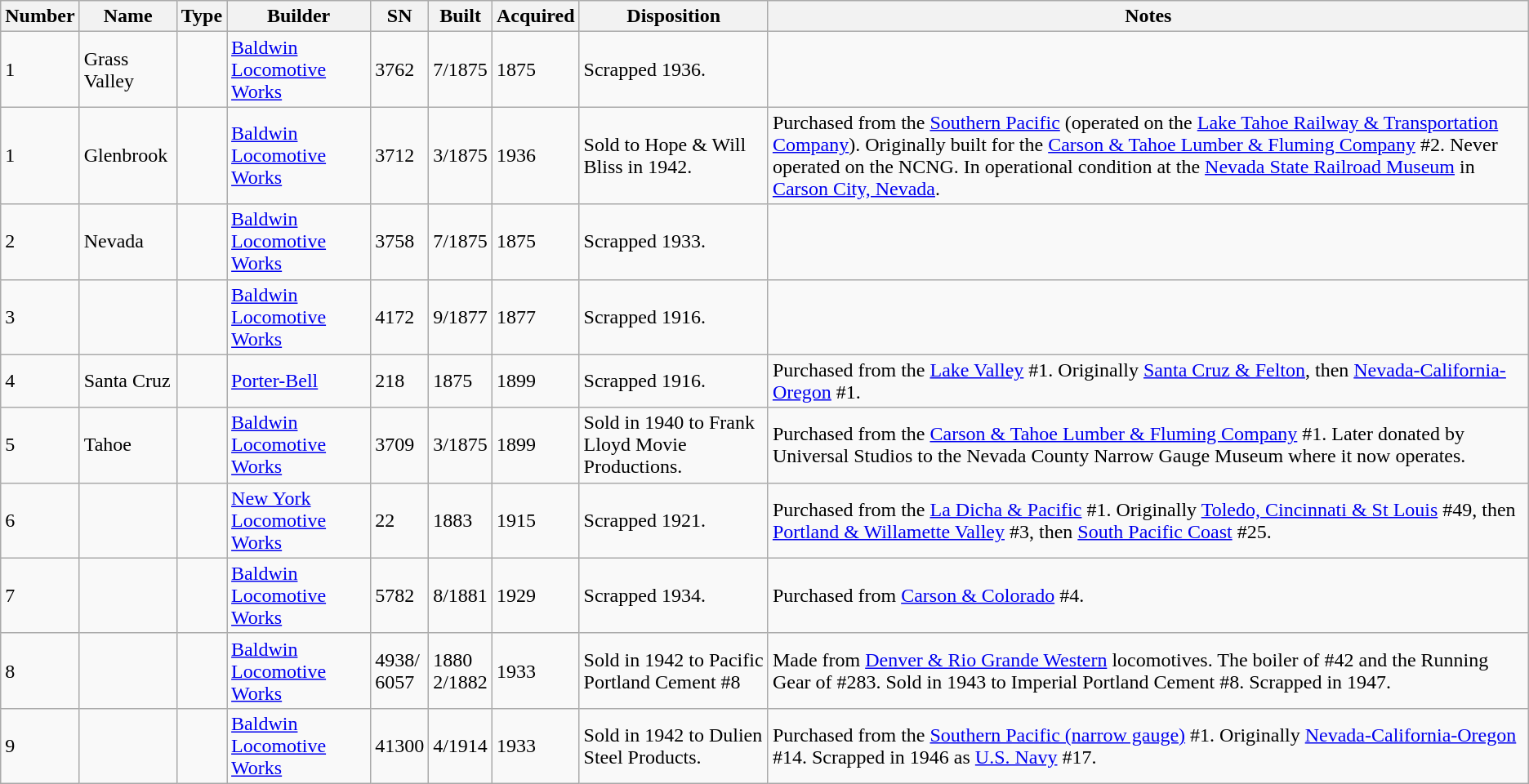<table class="wikitable">
<tr>
<th>Number</th>
<th>Name</th>
<th>Type</th>
<th>Builder</th>
<th>SN</th>
<th>Built</th>
<th>Acquired</th>
<th>Disposition</th>
<th>Notes</th>
</tr>
<tr>
<td>1</td>
<td>Grass Valley</td>
<td></td>
<td><a href='#'>Baldwin Locomotive Works</a></td>
<td>3762</td>
<td>7/1875</td>
<td>1875</td>
<td>Scrapped 1936.</td>
<td></td>
</tr>
<tr>
<td>1</td>
<td>Glenbrook</td>
<td></td>
<td><a href='#'>Baldwin Locomotive Works</a></td>
<td>3712</td>
<td>3/1875</td>
<td>1936</td>
<td>Sold to Hope & Will Bliss in 1942.</td>
<td>Purchased from the <a href='#'>Southern Pacific</a> (operated on the <a href='#'>Lake Tahoe Railway & Transportation Company</a>). Originally built for the  <a href='#'>Carson & Tahoe Lumber & Fluming Company</a> #2. Never operated on the NCNG. In operational condition at the <a href='#'>Nevada State Railroad Museum</a> in <a href='#'>Carson City, Nevada</a>.</td>
</tr>
<tr>
<td>2</td>
<td>Nevada</td>
<td></td>
<td><a href='#'>Baldwin Locomotive Works</a></td>
<td>3758</td>
<td>7/1875</td>
<td>1875</td>
<td>Scrapped 1933.</td>
<td></td>
</tr>
<tr>
<td>3</td>
<td></td>
<td></td>
<td><a href='#'>Baldwin Locomotive Works</a></td>
<td>4172</td>
<td>9/1877</td>
<td>1877</td>
<td>Scrapped 1916.</td>
<td></td>
</tr>
<tr>
<td>4</td>
<td>Santa Cruz</td>
<td></td>
<td><a href='#'>Porter-Bell</a></td>
<td>218</td>
<td>1875</td>
<td>1899</td>
<td>Scrapped 1916.</td>
<td>Purchased from the <a href='#'>Lake Valley</a> #1. Originally <a href='#'>Santa Cruz & Felton</a>, then <a href='#'>Nevada-California-Oregon</a> #1.</td>
</tr>
<tr>
<td>5</td>
<td>Tahoe</td>
<td></td>
<td><a href='#'>Baldwin Locomotive Works</a></td>
<td>3709</td>
<td>3/1875</td>
<td>1899</td>
<td>Sold in 1940 to Frank Lloyd Movie Productions.</td>
<td>Purchased from the <a href='#'>Carson & Tahoe Lumber & Fluming Company</a> #1. Later donated by Universal Studios to the Nevada County Narrow Gauge Museum where it now operates.</td>
</tr>
<tr>
<td>6</td>
<td></td>
<td></td>
<td><a href='#'>New York Locomotive Works</a></td>
<td>22</td>
<td>1883</td>
<td>1915</td>
<td>Scrapped 1921.</td>
<td>Purchased from the <a href='#'>La Dicha & Pacific</a> #1. Originally <a href='#'>Toledo, Cincinnati & St Louis</a> #49, then <a href='#'>Portland & Willamette Valley</a> #3, then <a href='#'>South Pacific Coast</a> #25.</td>
</tr>
<tr>
<td>7</td>
<td></td>
<td></td>
<td><a href='#'>Baldwin Locomotive Works</a></td>
<td>5782</td>
<td>8/1881</td>
<td>1929</td>
<td>Scrapped 1934.</td>
<td>Purchased from <a href='#'>Carson & Colorado</a> #4.</td>
</tr>
<tr>
<td>8</td>
<td></td>
<td></td>
<td><a href='#'>Baldwin Locomotive Works</a></td>
<td>4938/<br>6057</td>
<td>1880<br>2/1882</td>
<td>1933</td>
<td>Sold in 1942 to Pacific Portland Cement #8</td>
<td>Made from <a href='#'>Denver & Rio Grande Western</a> locomotives. The boiler of #42 and the Running Gear of #283. Sold in 1943 to Imperial Portland Cement #8. Scrapped in 1947.</td>
</tr>
<tr>
<td>9</td>
<td></td>
<td></td>
<td><a href='#'>Baldwin Locomotive Works</a></td>
<td>41300</td>
<td>4/1914</td>
<td>1933</td>
<td>Sold in 1942 to Dulien Steel Products.</td>
<td>Purchased from the <a href='#'>Southern Pacific (narrow gauge)</a> #1. Originally <a href='#'>Nevada-California-Oregon</a> #14. Scrapped in 1946 as <a href='#'>U.S. Navy</a> #17.</td>
</tr>
</table>
